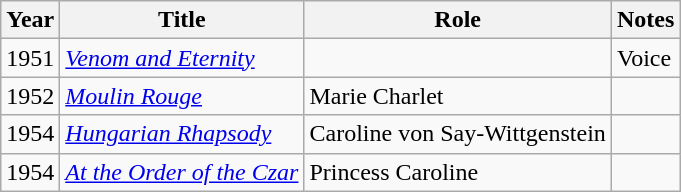<table class="wikitable">
<tr>
<th>Year</th>
<th>Title</th>
<th>Role</th>
<th>Notes</th>
</tr>
<tr>
<td>1951</td>
<td><em><a href='#'>Venom and Eternity</a></em></td>
<td></td>
<td>Voice</td>
</tr>
<tr>
<td>1952</td>
<td><em><a href='#'>Moulin Rouge</a></em></td>
<td>Marie Charlet</td>
<td></td>
</tr>
<tr>
<td>1954</td>
<td><em><a href='#'>Hungarian Rhapsody</a></em></td>
<td>Caroline von Say-Wittgenstein</td>
<td></td>
</tr>
<tr>
<td>1954</td>
<td><em><a href='#'>At the Order of the Czar</a></em></td>
<td>Princess Caroline</td>
<td></td>
</tr>
</table>
